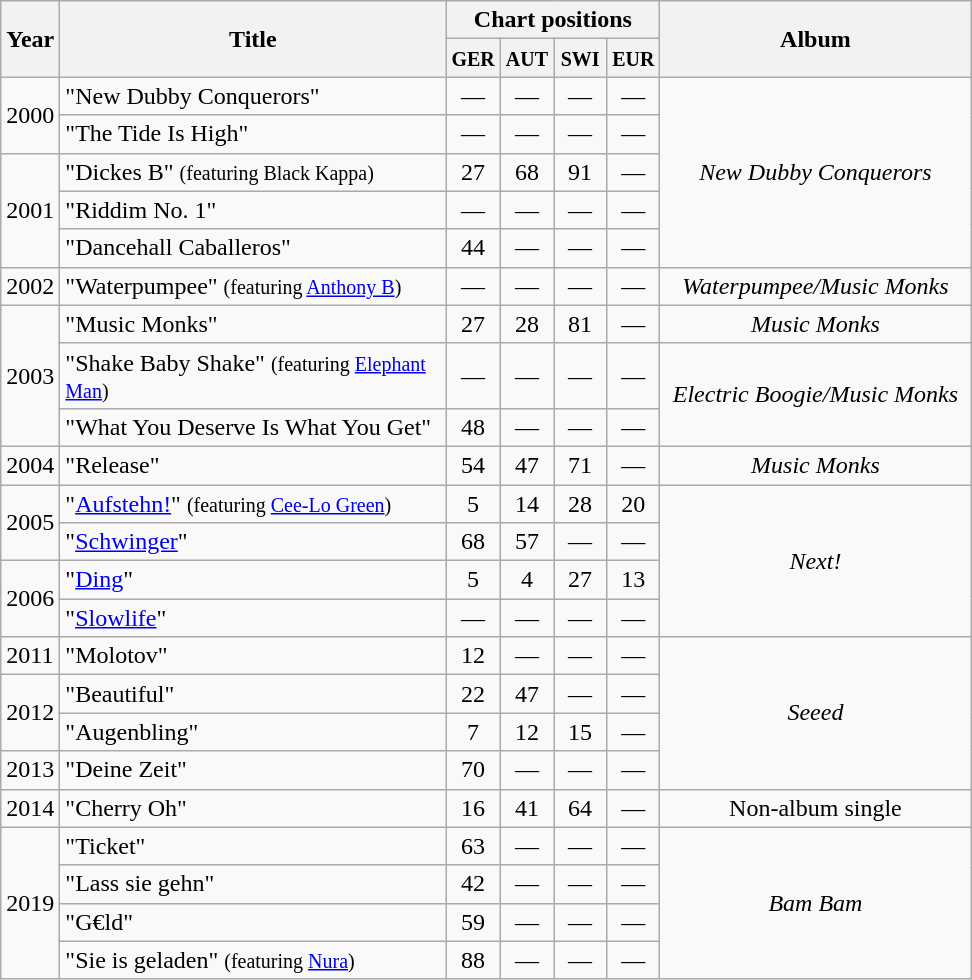<table class="wikitable">
<tr>
<th width="28" rowspan="2">Year</th>
<th width="250" rowspan="2">Title</th>
<th colspan="4">Chart positions</th>
<th width="200" rowspan="2">Album</th>
</tr>
<tr bgcolor="#efefef">
<th width="28"><small>GER</small><br></th>
<th width="28"><small>AUT</small></th>
<th width="28"><small>SWI</small></th>
<th width="28"><small>EUR</small></th>
</tr>
<tr>
<td rowspan="2">2000</td>
<td>"New Dubby Conquerors"</td>
<td style="text-align:center;">—</td>
<td style="text-align:center;">—</td>
<td style="text-align:center;">—</td>
<td style="text-align:center;">—</td>
<td rowspan="5" style="text-align:center;"><em>New Dubby Conquerors</em></td>
</tr>
<tr>
<td>"The Tide Is High"</td>
<td style="text-align:center;">—</td>
<td style="text-align:center;">—</td>
<td style="text-align:center;">—</td>
<td style="text-align:center;">—</td>
</tr>
<tr>
<td rowspan="3">2001</td>
<td>"Dickes B" <small>(featuring Black Kappa)</small></td>
<td style="text-align:center;">27</td>
<td style="text-align:center;">68</td>
<td style="text-align:center;">91</td>
<td style="text-align:center;">—</td>
</tr>
<tr>
<td>"Riddim No. 1"</td>
<td style="text-align:center;">—</td>
<td style="text-align:center;">—</td>
<td style="text-align:center;">—</td>
<td style="text-align:center;">—</td>
</tr>
<tr>
<td>"Dancehall Caballeros"</td>
<td style="text-align:center;">44</td>
<td style="text-align:center;">—</td>
<td style="text-align:center;">—</td>
<td style="text-align:center;">—</td>
</tr>
<tr>
<td>2002</td>
<td>"Waterpumpee" <small>(featuring <a href='#'>Anthony B</a>)</small></td>
<td style="text-align:center;">—</td>
<td style="text-align:center;">—</td>
<td style="text-align:center;">—</td>
<td style="text-align:center;">—</td>
<td style="text-align:center;"><em>Waterpumpee/Music Monks</em></td>
</tr>
<tr>
<td rowspan="3">2003</td>
<td>"Music Monks"</td>
<td style="text-align:center;">27</td>
<td style="text-align:center;">28</td>
<td style="text-align:center;">81</td>
<td style="text-align:center;">—</td>
<td style="text-align:center;"><em>Music Monks</em></td>
</tr>
<tr>
<td>"Shake Baby Shake" <small>(featuring <a href='#'>Elephant Man</a>)</small></td>
<td style="text-align:center;">—</td>
<td style="text-align:center;">—</td>
<td style="text-align:center;">—</td>
<td style="text-align:center;">—</td>
<td rowspan="2" style="text-align:center;"><em>Electric Boogie/Music Monks</em></td>
</tr>
<tr>
<td>"What You Deserve Is What You Get"</td>
<td style="text-align:center;">48</td>
<td style="text-align:center;">—</td>
<td style="text-align:center;">—</td>
<td style="text-align:center;">—</td>
</tr>
<tr>
<td>2004</td>
<td>"Release"</td>
<td style="text-align:center;">54</td>
<td style="text-align:center;">47</td>
<td style="text-align:center;">71</td>
<td style="text-align:center;">—</td>
<td style="text-align:center;"><em>Music Monks</em></td>
</tr>
<tr>
<td rowspan="2">2005</td>
<td>"<a href='#'>Aufstehn!</a>" <small>(featuring <a href='#'>Cee-Lo Green</a>)</small></td>
<td style="text-align:center;">5</td>
<td style="text-align:center;">14</td>
<td style="text-align:center;">28</td>
<td style="text-align:center;">20</td>
<td rowspan="4" style="text-align:center;"><em>Next!</em></td>
</tr>
<tr>
<td>"<a href='#'>Schwinger</a>"</td>
<td style="text-align:center;">68</td>
<td style="text-align:center;">57</td>
<td style="text-align:center;">—</td>
<td style="text-align:center;">—</td>
</tr>
<tr>
<td rowspan="2">2006</td>
<td>"<a href='#'>Ding</a>"</td>
<td style="text-align:center;">5</td>
<td style="text-align:center;">4</td>
<td style="text-align:center;">27</td>
<td style="text-align:center;">13</td>
</tr>
<tr>
<td>"<a href='#'>Slowlife</a>"</td>
<td style="text-align:center;">—</td>
<td style="text-align:center;">—</td>
<td style="text-align:center;">—</td>
<td style="text-align:center;">—</td>
</tr>
<tr>
<td>2011</td>
<td>"Molotov"</td>
<td style="text-align:center;">12</td>
<td style="text-align:center;">—</td>
<td style="text-align:center;">—</td>
<td style="text-align:center;">—</td>
<td rowspan="4" style="text-align:center;"><em>Seeed</em></td>
</tr>
<tr>
<td rowspan="2">2012</td>
<td>"Beautiful"</td>
<td style="text-align:center;">22</td>
<td style="text-align:center;">47</td>
<td style="text-align:center;">—</td>
<td style="text-align:center;">—</td>
</tr>
<tr>
<td>"Augenbling"</td>
<td style="text-align:center;">7</td>
<td style="text-align:center;">12</td>
<td style="text-align:center;">15</td>
<td style="text-align:center;">—</td>
</tr>
<tr>
<td>2013</td>
<td>"Deine Zeit"</td>
<td style="text-align:center;">70</td>
<td style="text-align:center;">—</td>
<td style="text-align:center;">—</td>
<td style="text-align:center;">—</td>
</tr>
<tr>
<td>2014</td>
<td>"Cherry Oh"</td>
<td style="text-align:center;">16</td>
<td style="text-align:center;">41</td>
<td style="text-align:center;">64</td>
<td style="text-align:center;">—</td>
<td style="text-align:center;">Non-album single</td>
</tr>
<tr>
<td rowspan="4">2019</td>
<td>"Ticket"</td>
<td style="text-align:center;">63</td>
<td style="text-align:center;">—</td>
<td style="text-align:center;">—</td>
<td style="text-align:center;">—</td>
<td rowspan="4" style="text-align:center;"><em>Bam Bam</em></td>
</tr>
<tr>
<td>"Lass sie gehn"</td>
<td style="text-align:center;">42</td>
<td style="text-align:center;">—</td>
<td style="text-align:center;">—</td>
<td style="text-align:center;">—</td>
</tr>
<tr>
<td>"G€ld"</td>
<td style="text-align:center;">59</td>
<td style="text-align:center;">—</td>
<td style="text-align:center;">—</td>
<td style="text-align:center;">—</td>
</tr>
<tr>
<td>"Sie is geladen" <small>(featuring <a href='#'>Nura</a>)</small></td>
<td style="text-align:center;">88</td>
<td style="text-align:center;">—</td>
<td style="text-align:center;">—</td>
<td style="text-align:center;">—</td>
</tr>
</table>
